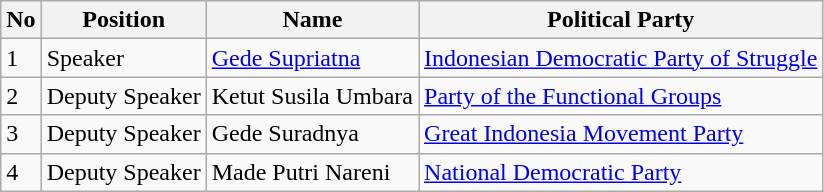<table class="wikitable">
<tr>
<th>No</th>
<th>Position</th>
<th>Name</th>
<th>Political Party</th>
</tr>
<tr>
<td>1</td>
<td>Speaker</td>
<td><a href='#'>Gede Supriatna</a></td>
<td><a href='#'>Indonesian Democratic Party of Struggle</a></td>
</tr>
<tr>
<td>2</td>
<td>Deputy Speaker</td>
<td>Ketut Susila Umbara</td>
<td><a href='#'>Party of the Functional Groups</a></td>
</tr>
<tr>
<td>3</td>
<td>Deputy Speaker</td>
<td>Gede Suradnya</td>
<td><a href='#'>Great Indonesia Movement Party</a></td>
</tr>
<tr>
<td>4</td>
<td>Deputy Speaker</td>
<td>Made Putri Nareni</td>
<td><a href='#'>National Democratic Party</a></td>
</tr>
</table>
